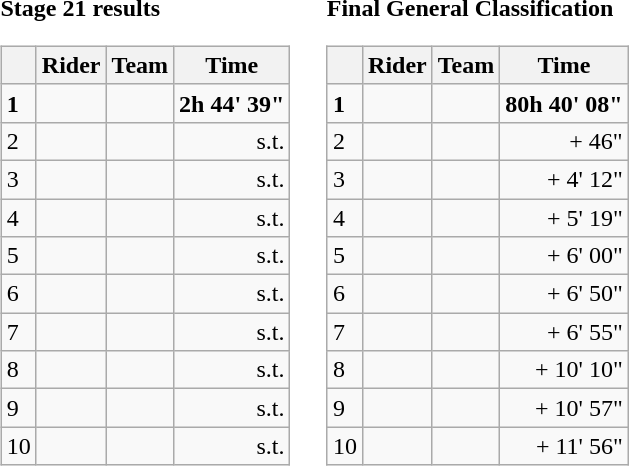<table>
<tr>
<td><strong>Stage 21 results</strong><br><table class="wikitable">
<tr>
<th></th>
<th>Rider</th>
<th>Team</th>
<th>Time</th>
</tr>
<tr>
<td><strong>1</strong></td>
<td><strong></strong></td>
<td><strong></strong></td>
<td align="right"><strong>2h 44' 39"</strong></td>
</tr>
<tr>
<td>2</td>
<td></td>
<td></td>
<td align="right">s.t.</td>
</tr>
<tr>
<td>3</td>
<td></td>
<td></td>
<td align="right">s.t.</td>
</tr>
<tr>
<td>4</td>
<td></td>
<td></td>
<td align="right">s.t.</td>
</tr>
<tr>
<td>5</td>
<td></td>
<td></td>
<td align="right">s.t.</td>
</tr>
<tr>
<td>6</td>
<td></td>
<td></td>
<td align="right">s.t.</td>
</tr>
<tr>
<td>7</td>
<td></td>
<td></td>
<td align="right">s.t.</td>
</tr>
<tr>
<td>8</td>
<td></td>
<td></td>
<td align="right">s.t.</td>
</tr>
<tr>
<td>9</td>
<td></td>
<td></td>
<td align="right">s.t.</td>
</tr>
<tr>
<td>10</td>
<td></td>
<td></td>
<td align="right">s.t.</td>
</tr>
</table>
</td>
<td></td>
<td><strong>Final General Classification</strong><br><table class="wikitable">
<tr>
<th></th>
<th>Rider</th>
<th>Team</th>
<th>Time</th>
</tr>
<tr>
<td><strong>1</strong></td>
<td><strong></strong></td>
<td><strong></strong></td>
<td align="right"><strong>80h 40' 08"</strong></td>
</tr>
<tr>
<td>2</td>
<td></td>
<td></td>
<td align="right">+ 46"</td>
</tr>
<tr>
<td>3</td>
<td></td>
<td></td>
<td align="right">+ 4' 12"</td>
</tr>
<tr>
<td>4</td>
<td></td>
<td></td>
<td align="right">+ 5' 19"</td>
</tr>
<tr>
<td>5</td>
<td></td>
<td></td>
<td align="right">+ 6' 00"</td>
</tr>
<tr>
<td>6</td>
<td></td>
<td></td>
<td align="right">+ 6' 50"</td>
</tr>
<tr>
<td>7</td>
<td></td>
<td></td>
<td align="right">+ 6' 55"</td>
</tr>
<tr>
<td>8</td>
<td></td>
<td></td>
<td align="right">+ 10' 10"</td>
</tr>
<tr>
<td>9</td>
<td></td>
<td></td>
<td align="right">+ 10' 57"</td>
</tr>
<tr>
<td>10</td>
<td></td>
<td></td>
<td align="right">+ 11' 56"</td>
</tr>
</table>
</td>
</tr>
</table>
